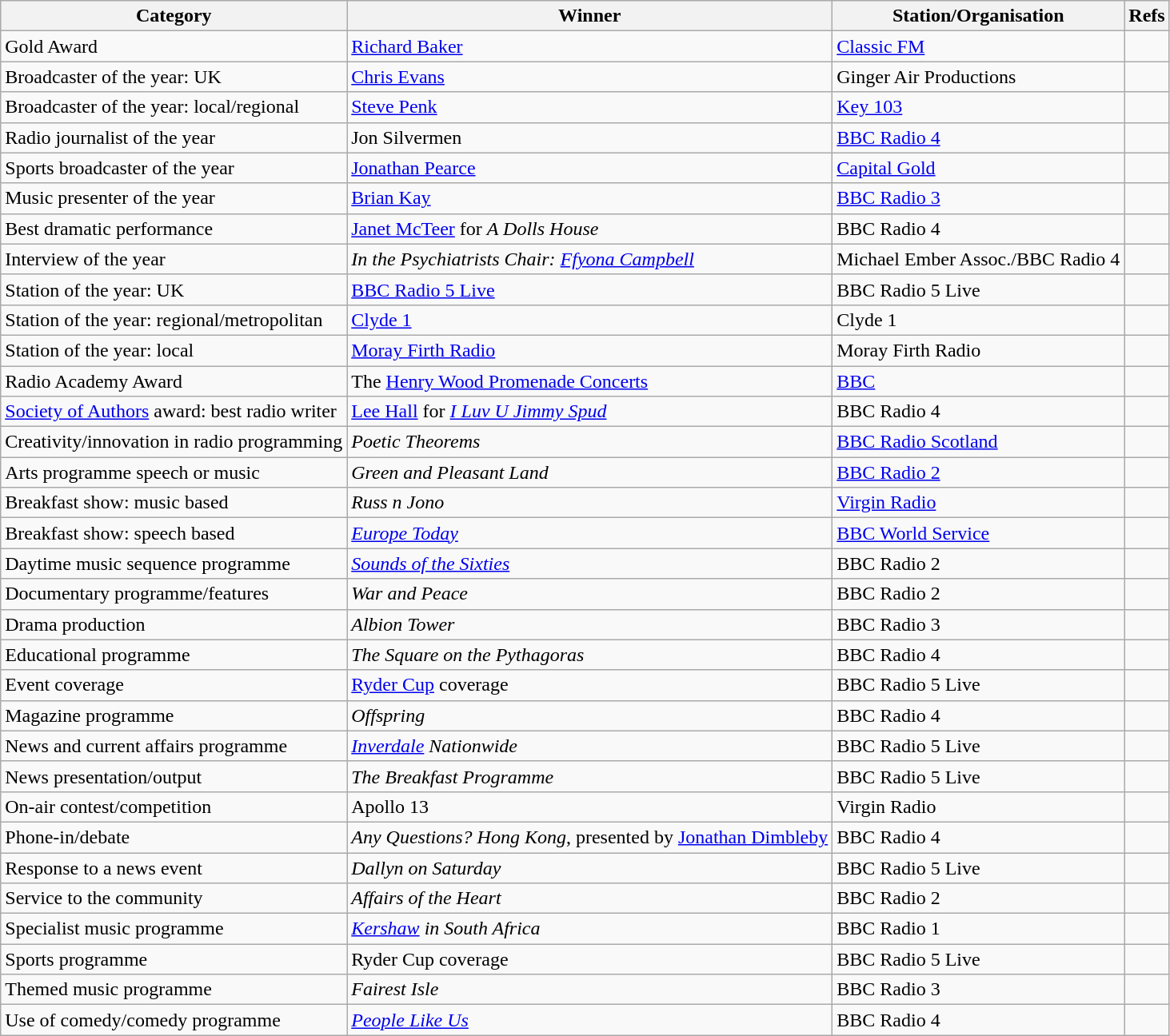<table class="wikitable sortable">
<tr>
<th class=unsortable>Category</th>
<th class=unsortable>Winner</th>
<th>Station/Organisation</th>
<th class=unsortable>Refs</th>
</tr>
<tr>
<td>Gold Award</td>
<td><a href='#'>Richard Baker</a></td>
<td><a href='#'>Classic FM</a></td>
<td></td>
</tr>
<tr>
<td>Broadcaster of the year: UK</td>
<td><a href='#'>Chris Evans</a></td>
<td>Ginger Air Productions</td>
<td></td>
</tr>
<tr>
<td>Broadcaster of the year: local/regional</td>
<td><a href='#'>Steve Penk</a></td>
<td><a href='#'>Key 103</a></td>
<td></td>
</tr>
<tr>
<td>Radio journalist of the year</td>
<td>Jon Silvermen</td>
<td><a href='#'>BBC Radio 4</a></td>
<td></td>
</tr>
<tr>
<td>Sports broadcaster of the year</td>
<td><a href='#'>Jonathan Pearce</a></td>
<td><a href='#'>Capital Gold</a></td>
<td></td>
</tr>
<tr>
<td>Music presenter of the year</td>
<td><a href='#'>Brian Kay</a></td>
<td><a href='#'>BBC Radio 3</a></td>
<td></td>
</tr>
<tr>
<td>Best dramatic performance</td>
<td><a href='#'>Janet McTeer</a> for <em>A Dolls House</em></td>
<td>BBC Radio 4</td>
<td></td>
</tr>
<tr>
<td>Interview of the year</td>
<td><em>In the Psychiatrists Chair: <a href='#'>Ffyona Campbell</a></em></td>
<td>Michael Ember Assoc./BBC Radio 4</td>
<td></td>
</tr>
<tr>
<td>Station of the year: UK</td>
<td><a href='#'>BBC Radio 5 Live</a></td>
<td>BBC Radio 5 Live</td>
<td></td>
</tr>
<tr>
<td>Station of the year: regional/metropolitan</td>
<td><a href='#'>Clyde 1</a></td>
<td>Clyde 1</td>
<td></td>
</tr>
<tr>
<td>Station of the year: local</td>
<td><a href='#'>Moray Firth Radio</a></td>
<td>Moray Firth Radio</td>
<td></td>
</tr>
<tr>
<td>Radio Academy Award</td>
<td>The <a href='#'>Henry Wood Promenade Concerts</a></td>
<td><a href='#'>BBC</a></td>
<td></td>
</tr>
<tr>
<td><a href='#'>Society of Authors</a> award: best radio writer</td>
<td><a href='#'>Lee Hall</a> for <em><a href='#'>I Luv U Jimmy Spud</a></em></td>
<td>BBC Radio 4</td>
<td></td>
</tr>
<tr>
<td>Creativity/innovation in radio programming</td>
<td><em>Poetic Theorems</em></td>
<td><a href='#'>BBC Radio Scotland</a></td>
<td></td>
</tr>
<tr>
<td>Arts programme speech or music</td>
<td><em>Green and Pleasant Land</em></td>
<td><a href='#'>BBC Radio 2</a></td>
<td></td>
</tr>
<tr>
<td>Breakfast show: music based</td>
<td><em>Russ n Jono</em></td>
<td><a href='#'>Virgin Radio</a></td>
<td></td>
</tr>
<tr>
<td>Breakfast show: speech based</td>
<td><em><a href='#'>Europe Today</a></em></td>
<td><a href='#'>BBC World Service</a></td>
<td></td>
</tr>
<tr>
<td>Daytime music sequence programme</td>
<td><em><a href='#'>Sounds of the Sixties</a></em></td>
<td>BBC Radio 2</td>
<td></td>
</tr>
<tr>
<td>Documentary programme/features</td>
<td><em>War and Peace</em></td>
<td>BBC Radio 2</td>
<td></td>
</tr>
<tr>
<td>Drama production</td>
<td><em>Albion Tower</em></td>
<td>BBC Radio 3</td>
<td></td>
</tr>
<tr>
<td>Educational programme</td>
<td><em>The Square on the Pythagoras</em></td>
<td>BBC Radio 4</td>
<td></td>
</tr>
<tr>
<td>Event coverage</td>
<td><a href='#'>Ryder Cup</a> coverage</td>
<td>BBC Radio 5 Live</td>
<td></td>
</tr>
<tr>
<td>Magazine programme</td>
<td><em>Offspring</em></td>
<td>BBC Radio 4</td>
<td></td>
</tr>
<tr>
<td>News and current affairs programme</td>
<td><em><a href='#'>Inverdale</a> Nationwide</em></td>
<td>BBC Radio 5 Live</td>
<td></td>
</tr>
<tr>
<td>News presentation/output</td>
<td><em>The Breakfast Programme</em></td>
<td>BBC Radio 5 Live</td>
<td></td>
</tr>
<tr>
<td>On-air contest/competition</td>
<td>Apollo 13</td>
<td>Virgin Radio</td>
<td></td>
</tr>
<tr>
<td>Phone-in/debate</td>
<td><em>Any Questions? Hong Kong</em>, presented by <a href='#'>Jonathan Dimbleby</a></td>
<td>BBC Radio 4</td>
<td></td>
</tr>
<tr>
<td>Response to a news event</td>
<td><em>Dallyn on Saturday</em></td>
<td>BBC Radio 5 Live</td>
<td></td>
</tr>
<tr>
<td>Service to the community</td>
<td><em>Affairs of the Heart</em></td>
<td>BBC Radio 2</td>
<td></td>
</tr>
<tr>
<td>Specialist music programme</td>
<td><em><a href='#'>Kershaw</a> in South Africa</em></td>
<td>BBC Radio 1</td>
<td></td>
</tr>
<tr>
<td>Sports programme</td>
<td>Ryder Cup coverage</td>
<td>BBC Radio 5 Live</td>
<td></td>
</tr>
<tr>
<td>Themed music programme</td>
<td><em>Fairest Isle</em></td>
<td>BBC Radio 3</td>
<td></td>
</tr>
<tr>
<td>Use of comedy/comedy programme</td>
<td><em><a href='#'>People Like Us</a></em></td>
<td>BBC Radio 4</td>
<td></td>
</tr>
</table>
